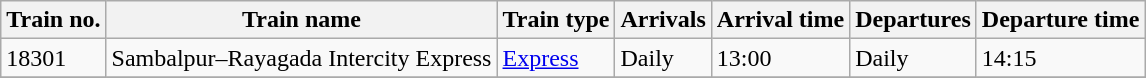<table class="wikitable sortable">
<tr>
<th>Train no.</th>
<th>Train name</th>
<th>Train type</th>
<th>Arrivals</th>
<th>Arrival time</th>
<th>Departures</th>
<th>Departure time</th>
</tr>
<tr>
<td>18301</td>
<td>Sambalpur–Rayagada Intercity Express</td>
<td><a href='#'>Express</a></td>
<td>Daily</td>
<td>13:00</td>
<td>Daily</td>
<td>14:15</td>
</tr>
<tr>
</tr>
</table>
